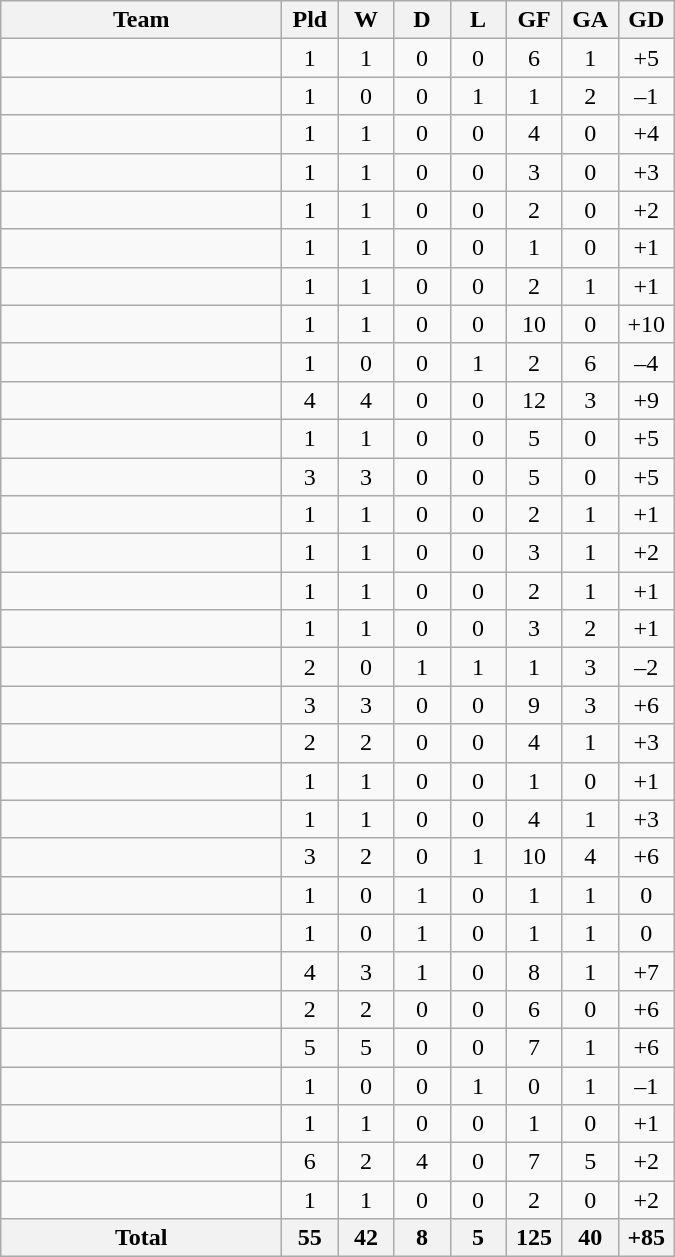<table class="wikitable sortable" style="text-align: center;">
<tr>
<th width=180>Team</th>
<th width=30>Pld</th>
<th width=30>W</th>
<th width=30>D</th>
<th width=30>L</th>
<th width=30>GF</th>
<th width=30>GA</th>
<th width=30>GD</th>
</tr>
<tr>
<td align="left"></td>
<td>1</td>
<td>1</td>
<td>0</td>
<td>0</td>
<td>6</td>
<td>1</td>
<td>+5</td>
</tr>
<tr>
<td align="left"></td>
<td>1</td>
<td>0</td>
<td>0</td>
<td>1</td>
<td>1</td>
<td>2</td>
<td>–1</td>
</tr>
<tr>
<td align="left"></td>
<td>1</td>
<td>1</td>
<td>0</td>
<td>0</td>
<td>4</td>
<td>0</td>
<td>+4</td>
</tr>
<tr>
<td align="left"></td>
<td>1</td>
<td>1</td>
<td>0</td>
<td>0</td>
<td>3</td>
<td>0</td>
<td>+3</td>
</tr>
<tr>
<td align="left"></td>
<td>1</td>
<td>1</td>
<td>0</td>
<td>0</td>
<td>2</td>
<td>0</td>
<td>+2</td>
</tr>
<tr>
<td align="left"></td>
<td>1</td>
<td>1</td>
<td>0</td>
<td>0</td>
<td>1</td>
<td>0</td>
<td>+1</td>
</tr>
<tr>
<td align="left"></td>
<td>1</td>
<td>1</td>
<td>0</td>
<td>0</td>
<td>2</td>
<td>1</td>
<td>+1</td>
</tr>
<tr>
<td align="left"></td>
<td>1</td>
<td>1</td>
<td>0</td>
<td>0</td>
<td>10</td>
<td>0</td>
<td>+10</td>
</tr>
<tr>
<td align="left"></td>
<td>1</td>
<td>0</td>
<td>0</td>
<td>1</td>
<td>2</td>
<td>6</td>
<td>–4</td>
</tr>
<tr>
<td align="left"></td>
<td>4</td>
<td>4</td>
<td>0</td>
<td>0</td>
<td>12</td>
<td>3</td>
<td>+9</td>
</tr>
<tr>
<td align="left"></td>
<td>1</td>
<td>1</td>
<td>0</td>
<td>0</td>
<td>5</td>
<td>0</td>
<td>+5</td>
</tr>
<tr>
<td align="left"></td>
<td>3</td>
<td>3</td>
<td>0</td>
<td>0</td>
<td>5</td>
<td>0</td>
<td>+5</td>
</tr>
<tr>
<td align="left"></td>
<td>1</td>
<td>1</td>
<td>0</td>
<td>0</td>
<td>2</td>
<td>1</td>
<td>+1</td>
</tr>
<tr>
<td align="left"></td>
<td>1</td>
<td>1</td>
<td>0</td>
<td>0</td>
<td>3</td>
<td>1</td>
<td>+2</td>
</tr>
<tr>
<td align="left"></td>
<td>1</td>
<td>1</td>
<td>0</td>
<td>0</td>
<td>2</td>
<td>1</td>
<td>+1</td>
</tr>
<tr>
<td align="left"></td>
<td>1</td>
<td>1</td>
<td>0</td>
<td>0</td>
<td>3</td>
<td>2</td>
<td>+1</td>
</tr>
<tr>
<td align="left"></td>
<td>2</td>
<td>0</td>
<td>1</td>
<td>1</td>
<td>1</td>
<td>3</td>
<td>–2</td>
</tr>
<tr>
<td align="left"></td>
<td>3</td>
<td>3</td>
<td>0</td>
<td>0</td>
<td>9</td>
<td>3</td>
<td>+6</td>
</tr>
<tr>
<td align="left"></td>
<td>2</td>
<td>2</td>
<td>0</td>
<td>0</td>
<td>4</td>
<td>1</td>
<td>+3</td>
</tr>
<tr>
<td align="left"></td>
<td>1</td>
<td>1</td>
<td>0</td>
<td>0</td>
<td>1</td>
<td>0</td>
<td>+1</td>
</tr>
<tr>
<td align="left"></td>
<td>1</td>
<td>1</td>
<td>0</td>
<td>0</td>
<td>4</td>
<td>1</td>
<td>+3</td>
</tr>
<tr>
<td align="left"></td>
<td>3</td>
<td>2</td>
<td>0</td>
<td>1</td>
<td>10</td>
<td>4</td>
<td>+6</td>
</tr>
<tr>
<td align="left"></td>
<td>1</td>
<td>0</td>
<td>1</td>
<td>0</td>
<td>1</td>
<td>1</td>
<td>0</td>
</tr>
<tr>
<td align="left"></td>
<td>1</td>
<td>0</td>
<td>1</td>
<td>0</td>
<td>1</td>
<td>1</td>
<td>0</td>
</tr>
<tr>
<td align="left"></td>
<td>4</td>
<td>3</td>
<td>1</td>
<td>0</td>
<td>8</td>
<td>1</td>
<td>+7</td>
</tr>
<tr>
<td align="left"></td>
<td>2</td>
<td>2</td>
<td>0</td>
<td>0</td>
<td>6</td>
<td>0</td>
<td>+6</td>
</tr>
<tr>
<td align="left"></td>
<td>5</td>
<td>5</td>
<td>0</td>
<td>0</td>
<td>7</td>
<td>1</td>
<td>+6</td>
</tr>
<tr>
<td align="left"></td>
<td>1</td>
<td>0</td>
<td>0</td>
<td>1</td>
<td>0</td>
<td>1</td>
<td>–1</td>
</tr>
<tr>
<td align="left"></td>
<td>1</td>
<td>1</td>
<td>0</td>
<td>0</td>
<td>1</td>
<td>0</td>
<td>+1</td>
</tr>
<tr>
<td align="left"></td>
<td>6</td>
<td>2</td>
<td>4</td>
<td>0</td>
<td>7</td>
<td>5</td>
<td>+2</td>
</tr>
<tr>
<td align="left"></td>
<td>1</td>
<td>1</td>
<td>0</td>
<td>0</td>
<td>2</td>
<td>0</td>
<td>+2</td>
</tr>
<tr>
<th>Total</th>
<th>55</th>
<th>42</th>
<th>8</th>
<th>5</th>
<th>125</th>
<th>40</th>
<th>+85</th>
</tr>
</table>
